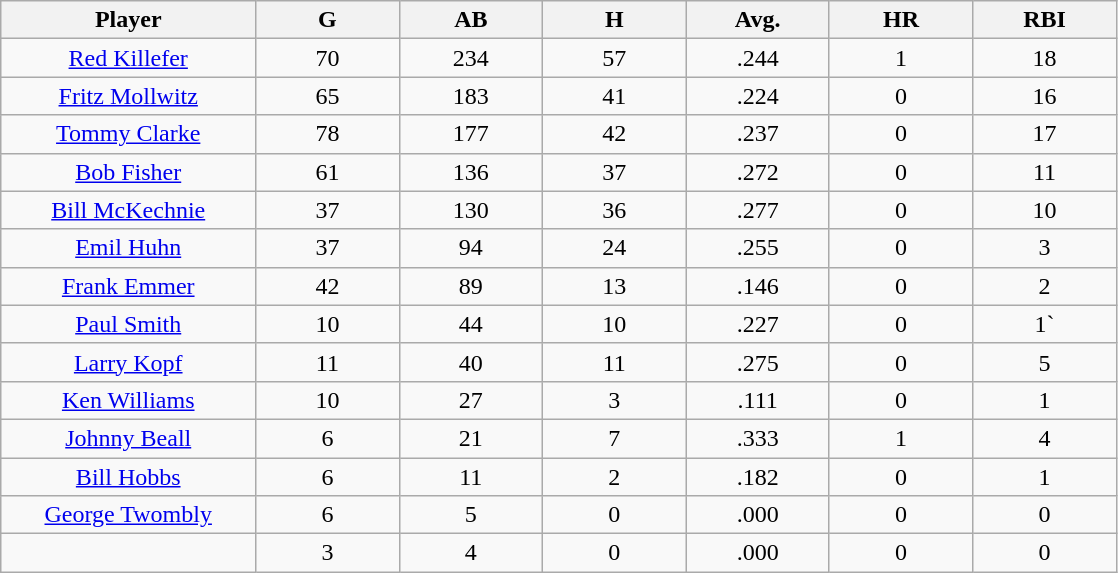<table class="wikitable sortable">
<tr>
<th bgcolor="#DDDDFF" width="16%">Player</th>
<th bgcolor="#DDDDFF" width="9%">G</th>
<th bgcolor="#DDDDFF" width="9%">AB</th>
<th bgcolor="#DDDDFF" width="9%">H</th>
<th bgcolor="#DDDDFF" width="9%">Avg.</th>
<th bgcolor="#DDDDFF" width="9%">HR</th>
<th bgcolor="#DDDDFF" width="9%">RBI</th>
</tr>
<tr align="center">
<td><a href='#'>Red Killefer</a></td>
<td>70</td>
<td>234</td>
<td>57</td>
<td>.244</td>
<td>1</td>
<td>18</td>
</tr>
<tr align=center>
<td><a href='#'>Fritz Mollwitz</a></td>
<td>65</td>
<td>183</td>
<td>41</td>
<td>.224</td>
<td>0</td>
<td>16</td>
</tr>
<tr align=center>
<td><a href='#'>Tommy Clarke</a></td>
<td>78</td>
<td>177</td>
<td>42</td>
<td>.237</td>
<td>0</td>
<td>17</td>
</tr>
<tr align=center>
<td><a href='#'>Bob Fisher</a></td>
<td>61</td>
<td>136</td>
<td>37</td>
<td>.272</td>
<td>0</td>
<td>11</td>
</tr>
<tr align=center>
<td><a href='#'>Bill McKechnie</a></td>
<td>37</td>
<td>130</td>
<td>36</td>
<td>.277</td>
<td>0</td>
<td>10</td>
</tr>
<tr align=center>
<td><a href='#'>Emil Huhn</a></td>
<td>37</td>
<td>94</td>
<td>24</td>
<td>.255</td>
<td>0</td>
<td>3</td>
</tr>
<tr align=center>
<td><a href='#'>Frank Emmer</a></td>
<td>42</td>
<td>89</td>
<td>13</td>
<td>.146</td>
<td>0</td>
<td>2</td>
</tr>
<tr align=center>
<td><a href='#'>Paul Smith</a></td>
<td>10</td>
<td>44</td>
<td>10</td>
<td>.227</td>
<td>0</td>
<td>1`</td>
</tr>
<tr align=center>
<td><a href='#'>Larry Kopf</a></td>
<td>11</td>
<td>40</td>
<td>11</td>
<td>.275</td>
<td>0</td>
<td>5</td>
</tr>
<tr align=center>
<td><a href='#'>Ken Williams</a></td>
<td>10</td>
<td>27</td>
<td>3</td>
<td>.111</td>
<td>0</td>
<td>1</td>
</tr>
<tr align=center>
<td><a href='#'>Johnny Beall</a></td>
<td>6</td>
<td>21</td>
<td>7</td>
<td>.333</td>
<td>1</td>
<td>4</td>
</tr>
<tr align=center>
<td><a href='#'>Bill Hobbs</a></td>
<td>6</td>
<td>11</td>
<td>2</td>
<td>.182</td>
<td>0</td>
<td>1</td>
</tr>
<tr align=center>
<td><a href='#'>George Twombly</a></td>
<td>6</td>
<td>5</td>
<td>0</td>
<td>.000</td>
<td>0</td>
<td>0</td>
</tr>
<tr align=center>
<td></td>
<td>3</td>
<td>4</td>
<td>0</td>
<td>.000</td>
<td>0</td>
<td>0</td>
</tr>
</table>
